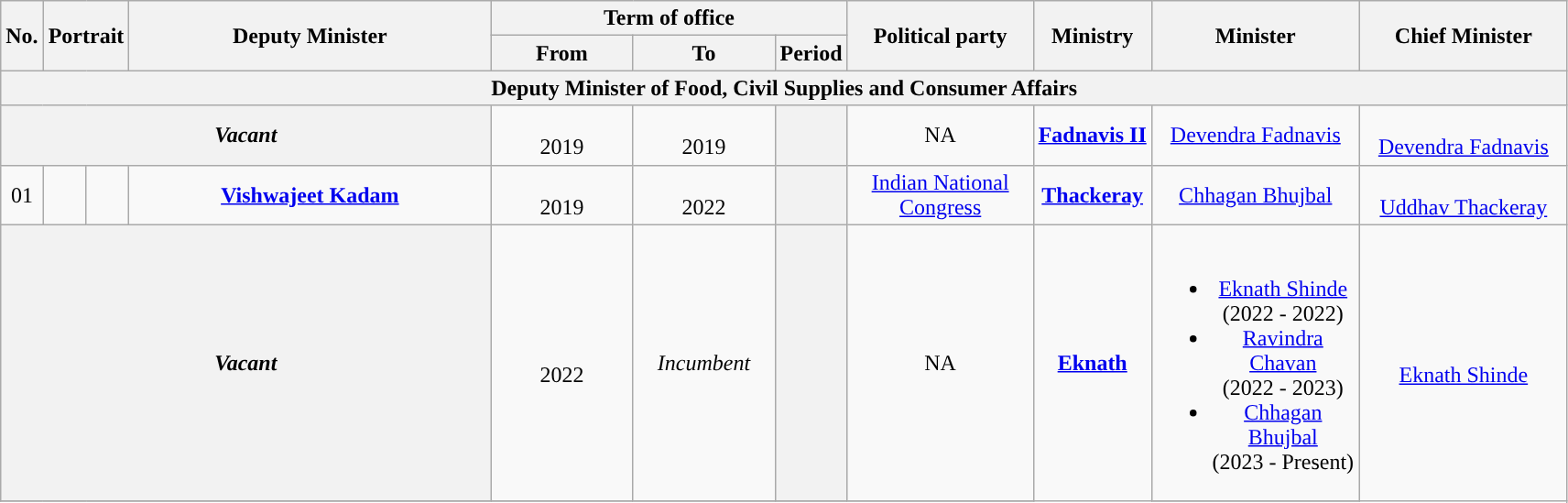<table class="wikitable" style="text-align:center">
<tr>
<th rowspan="2">No.</th>
<th rowspan="2" colspan="2">Portrait</th>
<th rowspan="2" style="width:16em">Deputy Minister<br></th>
<th colspan="3">Term of office</th>
<th rowspan="2" style="width:8em">Political party</th>
<th rowspan="2">Ministry</th>
<th rowspan="2" style="width:9em">Minister</th>
<th rowspan="2" style="width:9em">Chief Minister</th>
</tr>
<tr>
<th style="width:6em">From</th>
<th style="width:6em">To</th>
<th>Period</th>
</tr>
<tr>
<th colspan="11">Deputy Minister of Food, Civil Supplies and Consumer Affairs</th>
</tr>
<tr>
<th colspan="04"><strong><em>Vacant</em></strong></th>
<td><br>2019</td>
<td><br>2019</td>
<th></th>
<td>NA</td>
<td rowspan="1"><a href='#'><strong>Fadnavis II</strong></a></td>
<td><a href='#'>Devendra Fadnavis</a></td>
<td rowspan="1"> <br><a href='#'>Devendra Fadnavis</a></td>
</tr>
<tr>
<td>01</td>
<td style="color:inherit;background:"></td>
<td></td>
<td><strong><a href='#'>Vishwajeet Kadam</a></strong> <br> </td>
<td><br>2019</td>
<td><br>2022</td>
<th></th>
<td><a href='#'>Indian National Congress</a></td>
<td rowspan="1"><a href='#'><strong>Thackeray</strong></a></td>
<td><a href='#'>Chhagan Bhujbal</a></td>
<td rowspan="1"> <br><a href='#'>Uddhav Thackeray</a></td>
</tr>
<tr>
<th colspan="04"><strong><em>Vacant </em></strong></th>
<td><br>2022</td>
<td><em>Incumbent</em></td>
<th></th>
<td>NA</td>
<td rowspan="2"><a href='#'><strong>Eknath</strong></a></td>
<td><br><ul><li><a href='#'>Eknath Shinde</a><br>(2022 - 2022)</li><li><a href='#'>Ravindra Chavan</a><br>(2022 - 2023)</li><li><a href='#'>Chhagan Bhujbal</a><br> (2023 - Present)</li></ul></td>
<td rowspan="2"> <br><a href='#'>Eknath Shinde</a></td>
</tr>
<tr>
</tr>
</table>
